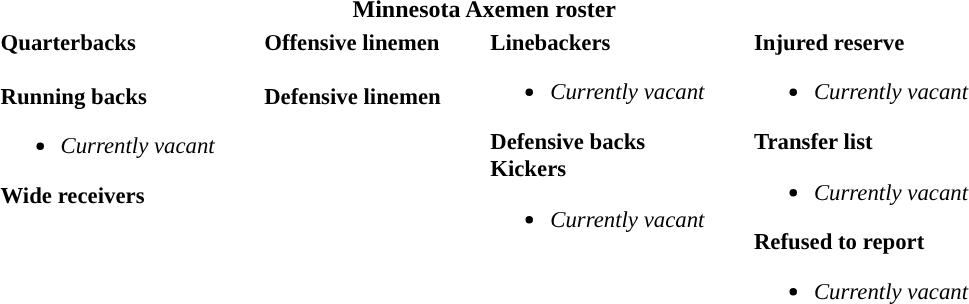<table class="toccolours" style="text-align: left;">
<tr>
<th colspan="7" style="text-align:center; ">Minnesota Axemen roster</th>
</tr>
<tr>
<td style="font-size: 95%;vertical-align:top;"><strong>Quarterbacks</strong><br><br><strong>Running backs</strong><ul><li><em>Currently vacant</em></li></ul><strong>Wide receivers</strong>



</td>
<td style="width: 25px;"></td>
<td style="font-size: 95%;vertical-align:top;"><strong>Offensive linemen</strong><br>


<br><strong>Defensive linemen</strong>

</td>
<td style="width: 25px;"></td>
<td style="font-size: 95%;vertical-align:top;"><strong>Linebackers</strong><br><ul><li><em>Currently vacant</em></li></ul><strong>Defensive backs</strong>


<br><strong>Kickers</strong><ul><li><em>Currently vacant</em></li></ul></td>
<td style="width: 25px;"></td>
<td style="font-size: 95%;vertical-align:top;"><strong>Injured reserve</strong><br><ul><li><em>Currently vacant</em></li></ul><strong>Transfer list</strong><ul><li><em>Currently vacant</em></li></ul><strong>Refused to report</strong><ul><li><em>Currently vacant</em></li></ul></td>
</tr>
<tr>
</tr>
</table>
